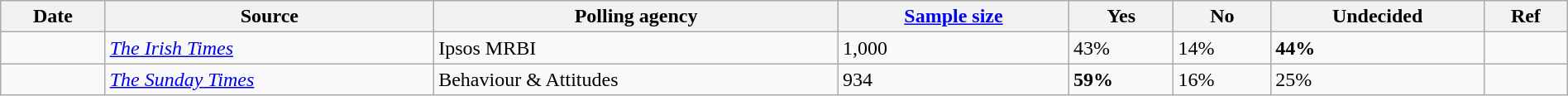<table class="wikitable sortable" style="text-align:left; width: 100%;">
<tr>
<th>Date</th>
<th>Source</th>
<th>Polling agency</th>
<th><a href='#'>Sample size</a></th>
<th>Yes</th>
<th>No</th>
<th>Undecided</th>
<th>Ref</th>
</tr>
<tr>
<td></td>
<td><em><a href='#'>The Irish Times</a></em></td>
<td>Ipsos MRBI</td>
<td> 1,000</td>
<td>43%</td>
<td>14%</td>
<td><strong>44%</strong></td>
<td></td>
</tr>
<tr>
<td></td>
<td><em><a href='#'>The Sunday Times</a></em></td>
<td>Behaviour & Attitudes</td>
<td> 934</td>
<td><strong>59%</strong></td>
<td>16%</td>
<td>25%</td>
<td></td>
</tr>
</table>
